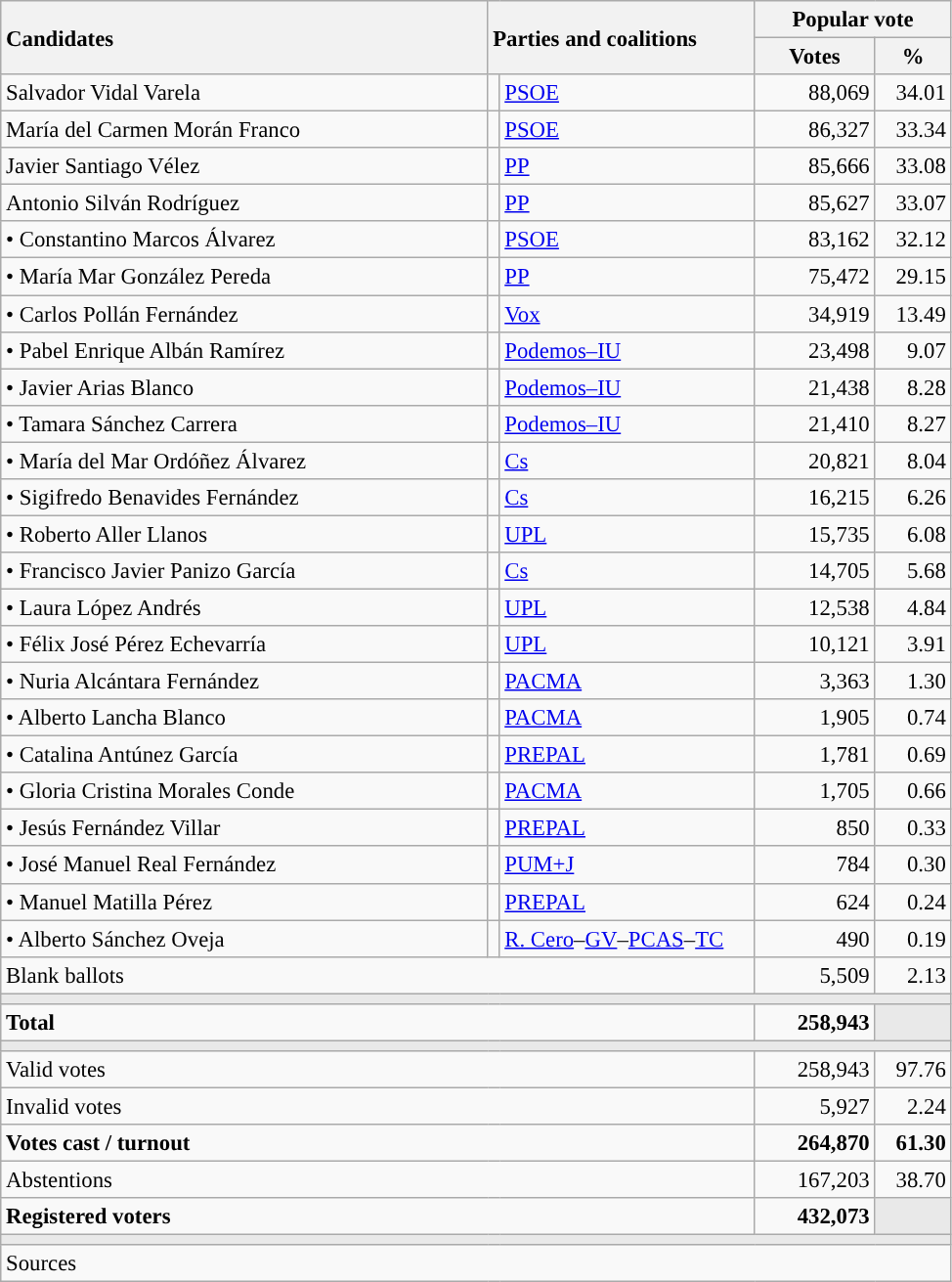<table class="wikitable" style="text-align:right; font-size:95%;">
<tr>
<th style="text-align:left;" rowspan="2" width="325">Candidates</th>
<th style="text-align:left;" rowspan="2" colspan="2" width="175">Parties and coalitions</th>
<th colspan="2">Popular vote</th>
</tr>
<tr>
<th width="75">Votes</th>
<th width="45">%</th>
</tr>
<tr>
<td align="left"> Salvador Vidal Varela</td>
<td width="1" style="color:inherit;background:"></td>
<td align="left"><a href='#'>PSOE</a></td>
<td>88,069</td>
<td>34.01</td>
</tr>
<tr>
<td align="left"> María del Carmen Morán Franco</td>
<td style="color:inherit;background:"></td>
<td align="left"><a href='#'>PSOE</a></td>
<td>86,327</td>
<td>33.34</td>
</tr>
<tr>
<td align="left"> Javier Santiago Vélez</td>
<td style="color:inherit;background:"></td>
<td align="left"><a href='#'>PP</a></td>
<td>85,666</td>
<td>33.08</td>
</tr>
<tr>
<td align="left"> Antonio Silván Rodríguez</td>
<td style="color:inherit;background:"></td>
<td align="left"><a href='#'>PP</a></td>
<td>85,627</td>
<td>33.07</td>
</tr>
<tr>
<td align="left">• Constantino Marcos Álvarez</td>
<td style="color:inherit;background:"></td>
<td align="left"><a href='#'>PSOE</a></td>
<td>83,162</td>
<td>32.12</td>
</tr>
<tr>
<td align="left">• María Mar González Pereda</td>
<td style="color:inherit;background:"></td>
<td align="left"><a href='#'>PP</a></td>
<td>75,472</td>
<td>29.15</td>
</tr>
<tr>
<td align="left">• Carlos Pollán Fernández</td>
<td style="color:inherit;background:"></td>
<td align="left"><a href='#'>Vox</a></td>
<td>34,919</td>
<td>13.49</td>
</tr>
<tr>
<td align="left">• Pabel Enrique Albán Ramírez</td>
<td style="color:inherit;background:"></td>
<td align="left"><a href='#'>Podemos–IU</a></td>
<td>23,498</td>
<td>9.07</td>
</tr>
<tr>
<td align="left">• Javier Arias Blanco</td>
<td style="color:inherit;background:"></td>
<td align="left"><a href='#'>Podemos–IU</a></td>
<td>21,438</td>
<td>8.28</td>
</tr>
<tr>
<td align="left">• Tamara Sánchez Carrera</td>
<td style="color:inherit;background:"></td>
<td align="left"><a href='#'>Podemos–IU</a></td>
<td>21,410</td>
<td>8.27</td>
</tr>
<tr>
<td align="left">• María del Mar Ordóñez Álvarez</td>
<td style="color:inherit;background:"></td>
<td align="left"><a href='#'>Cs</a></td>
<td>20,821</td>
<td>8.04</td>
</tr>
<tr>
<td align="left">• Sigifredo Benavides Fernández</td>
<td style="color:inherit;background:"></td>
<td align="left"><a href='#'>Cs</a></td>
<td>16,215</td>
<td>6.26</td>
</tr>
<tr>
<td align="left">• Roberto Aller Llanos</td>
<td style="color:inherit;background:"></td>
<td align="left"><a href='#'>UPL</a></td>
<td>15,735</td>
<td>6.08</td>
</tr>
<tr>
<td align="left">• Francisco Javier Panizo García</td>
<td style="color:inherit;background:"></td>
<td align="left"><a href='#'>Cs</a></td>
<td>14,705</td>
<td>5.68</td>
</tr>
<tr>
<td align="left">• Laura López Andrés</td>
<td style="color:inherit;background:"></td>
<td align="left"><a href='#'>UPL</a></td>
<td>12,538</td>
<td>4.84</td>
</tr>
<tr>
<td align="left">• Félix José Pérez Echevarría</td>
<td style="color:inherit;background:"></td>
<td align="left"><a href='#'>UPL</a></td>
<td>10,121</td>
<td>3.91</td>
</tr>
<tr>
<td align="left">• Nuria Alcántara Fernández</td>
<td style="color:inherit;background:"></td>
<td align="left"><a href='#'>PACMA</a></td>
<td>3,363</td>
<td>1.30</td>
</tr>
<tr>
<td align="left">• Alberto Lancha Blanco</td>
<td style="color:inherit;background:"></td>
<td align="left"><a href='#'>PACMA</a></td>
<td>1,905</td>
<td>0.74</td>
</tr>
<tr>
<td align="left">• Catalina Antúnez García</td>
<td style="color:inherit;background:"></td>
<td align="left"><a href='#'>PREPAL</a></td>
<td>1,781</td>
<td>0.69</td>
</tr>
<tr>
<td align="left">• Gloria Cristina Morales Conde</td>
<td style="color:inherit;background:"></td>
<td align="left"><a href='#'>PACMA</a></td>
<td>1,705</td>
<td>0.66</td>
</tr>
<tr>
<td align="left">• Jesús Fernández Villar</td>
<td style="color:inherit;background:"></td>
<td align="left"><a href='#'>PREPAL</a></td>
<td>850</td>
<td>0.33</td>
</tr>
<tr>
<td align="left">• José Manuel Real Fernández</td>
<td style="color:inherit;background:"></td>
<td align="left"><a href='#'>PUM+J</a></td>
<td>784</td>
<td>0.30</td>
</tr>
<tr>
<td align="left">• Manuel Matilla Pérez</td>
<td style="color:inherit;background:"></td>
<td align="left"><a href='#'>PREPAL</a></td>
<td>624</td>
<td>0.24</td>
</tr>
<tr>
<td align="left">• Alberto Sánchez Oveja</td>
<td style="color:inherit;background:"></td>
<td align="left"><a href='#'>R. Cero</a>–<a href='#'>GV</a>–<a href='#'>PCAS</a>–<a href='#'>TC</a></td>
<td>490</td>
<td>0.19</td>
</tr>
<tr>
<td align="left" colspan="3">Blank ballots</td>
<td>5,509</td>
<td>2.13</td>
</tr>
<tr>
<td colspan="5" bgcolor="#E9E9E9"></td>
</tr>
<tr style="font-weight:bold;">
<td align="left" colspan="3">Total</td>
<td>258,943</td>
<td bgcolor="#E9E9E9"></td>
</tr>
<tr>
<td colspan="5" bgcolor="#E9E9E9"></td>
</tr>
<tr>
<td align="left" colspan="3">Valid votes</td>
<td>258,943</td>
<td>97.76</td>
</tr>
<tr>
<td align="left" colspan="3">Invalid votes</td>
<td>5,927</td>
<td>2.24</td>
</tr>
<tr style="font-weight:bold;">
<td align="left" colspan="3">Votes cast / turnout</td>
<td>264,870</td>
<td>61.30</td>
</tr>
<tr>
<td align="left" colspan="3">Abstentions</td>
<td>167,203</td>
<td>38.70</td>
</tr>
<tr style="font-weight:bold;">
<td align="left" colspan="3">Registered voters</td>
<td>432,073</td>
<td bgcolor="#E9E9E9"></td>
</tr>
<tr>
<td colspan="5" bgcolor="#E9E9E9"></td>
</tr>
<tr>
<td align="left" colspan="5">Sources</td>
</tr>
</table>
